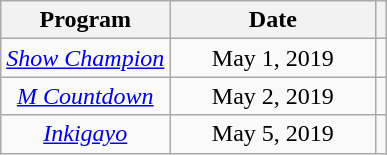<table class="wikitable" style="text-align:center">
<tr>
<th>Program</th>
<th width="130">Date</th>
<th></th>
</tr>
<tr>
<td><em><a href='#'>Show Champion</a></em></td>
<td>May 1, 2019</td>
<td></td>
</tr>
<tr>
<td><em><a href='#'>M Countdown</a></em></td>
<td>May 2, 2019</td>
<td></td>
</tr>
<tr>
<td><em><a href='#'>Inkigayo</a></em></td>
<td>May 5, 2019</td>
<td></td>
</tr>
</table>
